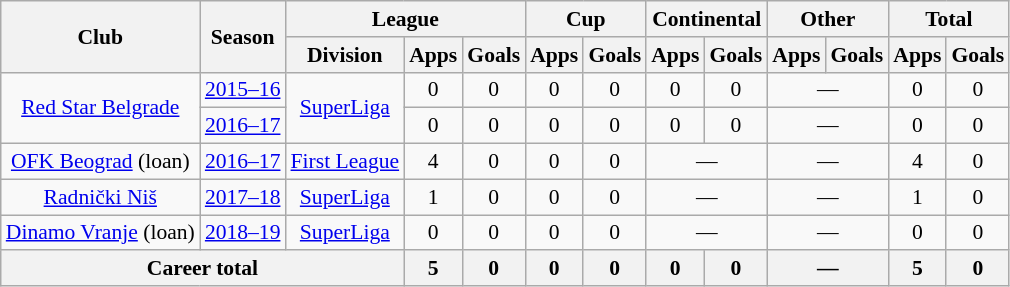<table class="wikitable" style="text-align: center;font-size:90%">
<tr>
<th rowspan="2">Club</th>
<th rowspan="2">Season</th>
<th colspan="3">League</th>
<th colspan="2">Cup</th>
<th colspan="2">Continental</th>
<th colspan="2">Other</th>
<th colspan="2">Total</th>
</tr>
<tr>
<th>Division</th>
<th>Apps</th>
<th>Goals</th>
<th>Apps</th>
<th>Goals</th>
<th>Apps</th>
<th>Goals</th>
<th>Apps</th>
<th>Goals</th>
<th>Apps</th>
<th>Goals</th>
</tr>
<tr>
<td rowspan="2" valign="center"><a href='#'>Red Star Belgrade</a></td>
<td><a href='#'>2015–16</a></td>
<td rowspan=2><a href='#'>SuperLiga</a></td>
<td>0</td>
<td>0</td>
<td>0</td>
<td>0</td>
<td>0</td>
<td>0</td>
<td colspan="2">—</td>
<td>0</td>
<td>0</td>
</tr>
<tr>
<td><a href='#'>2016–17</a></td>
<td>0</td>
<td>0</td>
<td>0</td>
<td>0</td>
<td>0</td>
<td>0</td>
<td colspan="2">—</td>
<td>0</td>
<td>0</td>
</tr>
<tr>
<td><a href='#'>OFK Beograd</a> (loan)</td>
<td><a href='#'>2016–17</a></td>
<td><a href='#'>First League</a></td>
<td>4</td>
<td>0</td>
<td>0</td>
<td>0</td>
<td colspan="2">—</td>
<td colspan="2">—</td>
<td>4</td>
<td>0</td>
</tr>
<tr>
<td><a href='#'>Radnički Niš</a></td>
<td><a href='#'>2017–18</a></td>
<td><a href='#'>SuperLiga</a></td>
<td>1</td>
<td>0</td>
<td>0</td>
<td>0</td>
<td colspan="2">—</td>
<td colspan="2">—</td>
<td>1</td>
<td>0</td>
</tr>
<tr>
<td><a href='#'>Dinamo Vranje</a> (loan)</td>
<td><a href='#'>2018–19</a></td>
<td><a href='#'>SuperLiga</a></td>
<td>0</td>
<td>0</td>
<td>0</td>
<td>0</td>
<td colspan="2">—</td>
<td colspan="2">—</td>
<td>0</td>
<td>0</td>
</tr>
<tr>
<th colspan="3">Career total</th>
<th>5</th>
<th>0</th>
<th>0</th>
<th>0</th>
<th>0</th>
<th>0</th>
<th colspan="2">—</th>
<th>5</th>
<th>0</th>
</tr>
</table>
